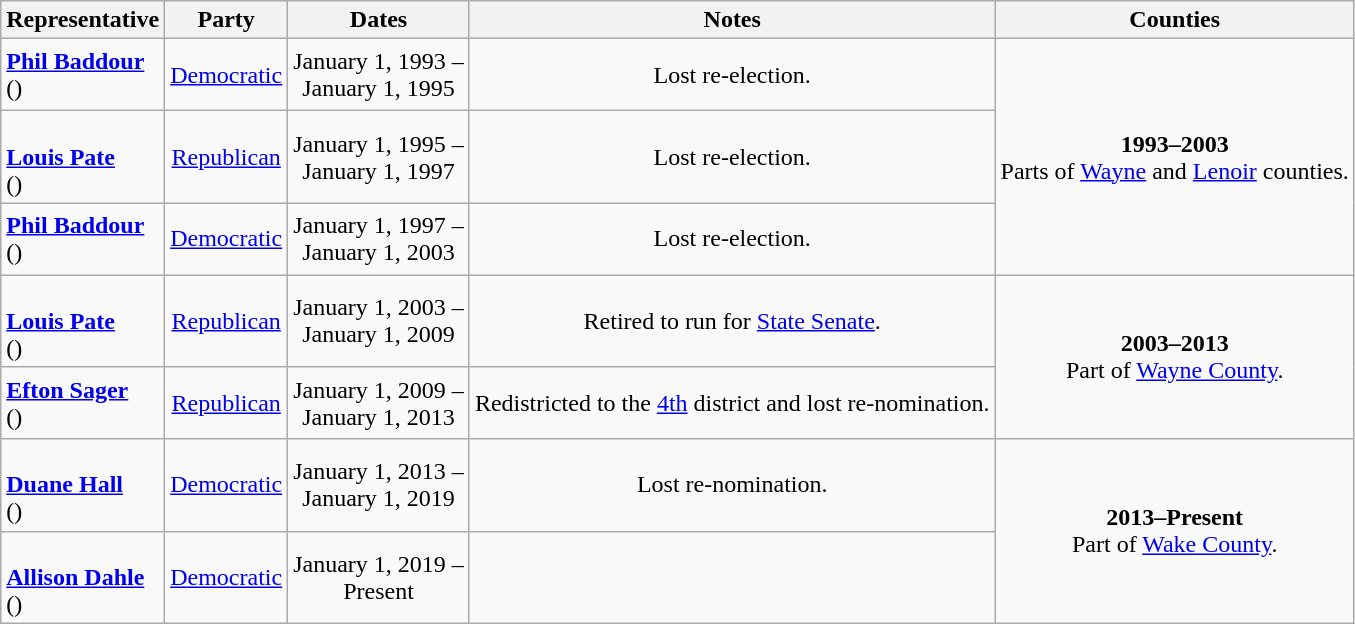<table class=wikitable style="text-align:center">
<tr>
<th>Representative</th>
<th>Party</th>
<th>Dates</th>
<th>Notes</th>
<th>Counties</th>
</tr>
<tr style="height:3em">
<td align=left><strong><a href='#'>Phil Baddour</a></strong><br>()</td>
<td><a href='#'>Democratic</a></td>
<td nowrap>January 1, 1993 – <br> January 1, 1995</td>
<td>Lost re-election.</td>
<td rowspan=3><strong>1993–2003</strong><br> Parts of <a href='#'>Wayne</a> and <a href='#'>Lenoir</a> counties.</td>
</tr>
<tr style="height:3em">
<td align=left><br><strong><a href='#'>Louis Pate</a></strong><br>()</td>
<td><a href='#'>Republican</a></td>
<td nowrap>January 1, 1995 – <br> January 1, 1997</td>
<td>Lost re-election.</td>
</tr>
<tr style="height:3em">
<td align=left><strong><a href='#'>Phil Baddour</a></strong><br>()</td>
<td><a href='#'>Democratic</a></td>
<td nowrap>January 1, 1997 – <br> January 1, 2003</td>
<td>Lost re-election.</td>
</tr>
<tr style="height:3em">
<td align=left><br><strong><a href='#'>Louis Pate</a></strong><br>()</td>
<td><a href='#'>Republican</a></td>
<td nowrap>January 1, 2003 – <br> January 1, 2009</td>
<td>Retired to run for <a href='#'>State Senate</a>.</td>
<td rowspan=2><strong>2003–2013</strong><br> Part of <a href='#'>Wayne County</a>.</td>
</tr>
<tr style="height:3em">
<td align=left><strong><a href='#'>Efton Sager</a></strong><br>()</td>
<td><a href='#'>Republican</a></td>
<td nowrap>January 1, 2009 – <br> January 1, 2013</td>
<td>Redistricted to the <a href='#'>4th</a> district and lost re-nomination.</td>
</tr>
<tr style="height:3em">
<td align=left><br><strong><a href='#'>Duane Hall</a></strong><br>()</td>
<td><a href='#'>Democratic</a></td>
<td nowrap>January 1, 2013 – <br> January 1, 2019</td>
<td>Lost re-nomination.</td>
<td rowspan=2><strong>2013–Present</strong><br> Part of <a href='#'>Wake County</a>.</td>
</tr>
<tr style="height:3em">
<td align=left><br><strong><a href='#'>Allison Dahle</a></strong><br>()</td>
<td><a href='#'>Democratic</a></td>
<td nowrap>January 1, 2019 – <br> Present</td>
<td></td>
</tr>
</table>
